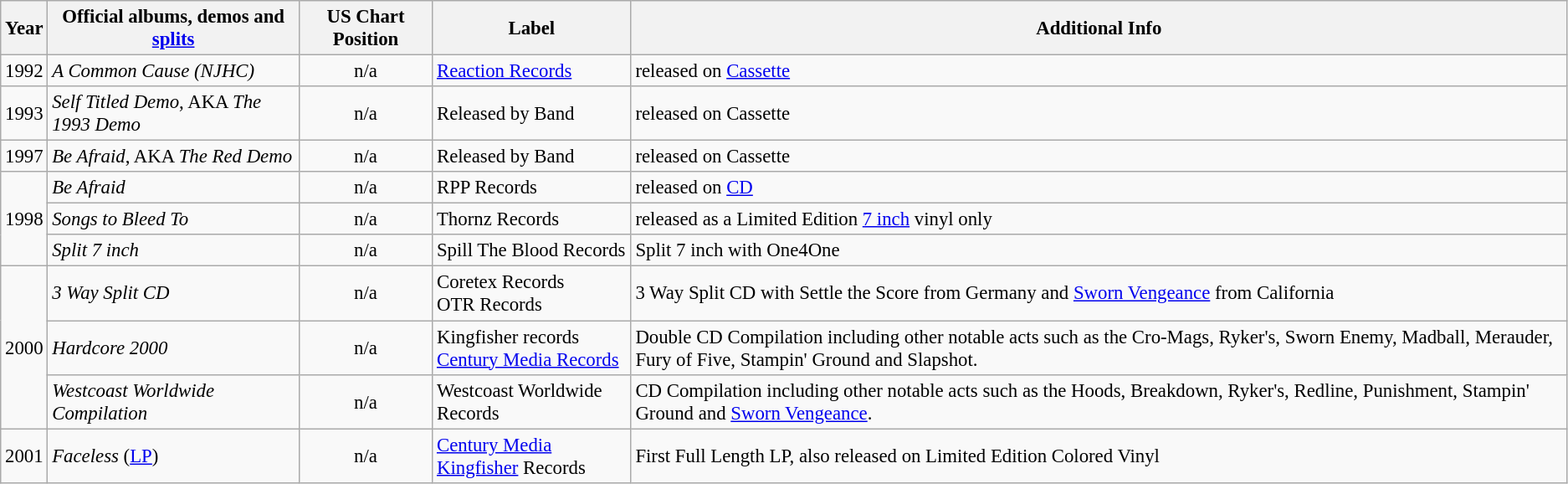<table class="wikitable" style="font-size:95%;">
<tr>
<th>Year</th>
<th>Official albums, demos and <a href='#'>splits</a></th>
<th>US Chart Position</th>
<th>Label</th>
<th>Additional Info</th>
</tr>
<tr>
<td rowspan="1">1992</td>
<td><em>A Common Cause (NJHC)</em></td>
<td align="center">n/a</td>
<td><a href='#'>Reaction Records</a></td>
<td>released on <a href='#'>Cassette</a></td>
</tr>
<tr>
<td rowspan="1">1993</td>
<td><em>Self Titled Demo</em>, AKA <em>The 1993 Demo</em></td>
<td align="center">n/a</td>
<td>Released by Band</td>
<td>released on Cassette</td>
</tr>
<tr>
<td rowspan="1">1997</td>
<td><em>Be Afraid</em>, AKA <em>The Red Demo</em></td>
<td align="center">n/a</td>
<td>Released by Band</td>
<td>released on Cassette</td>
</tr>
<tr>
<td rowspan="3">1998</td>
<td><em>Be Afraid</em></td>
<td align="center">n/a</td>
<td>RPP Records</td>
<td>released on <a href='#'>CD</a></td>
</tr>
<tr>
<td><em>Songs to Bleed To</em></td>
<td align="center">n/a</td>
<td>Thornz Records</td>
<td>released as a Limited Edition <a href='#'>7 inch</a> vinyl only</td>
</tr>
<tr>
<td><em>Split 7 inch</em></td>
<td align="center">n/a</td>
<td>Spill The Blood Records</td>
<td>Split 7 inch with One4One</td>
</tr>
<tr>
<td rowspan="3">2000</td>
<td><em>3 Way Split CD</em></td>
<td align="center">n/a</td>
<td>Coretex Records<br>OTR Records</td>
<td>3 Way Split CD with Settle the Score from Germany and <a href='#'>Sworn Vengeance</a> from California</td>
</tr>
<tr>
<td><em>Hardcore 2000</em></td>
<td align="center">n/a</td>
<td>Kingfisher records<br><a href='#'>Century Media Records</a></td>
<td>Double CD Compilation including other notable acts such as the Cro-Mags, Ryker's, Sworn Enemy, Madball, Merauder, Fury of Five, Stampin' Ground and Slapshot.</td>
</tr>
<tr>
<td><em>Westcoast Worldwide Compilation</em></td>
<td align="center">n/a</td>
<td>Westcoast Worldwide Records</td>
<td>CD Compilation including other notable acts such as the Hoods, Breakdown, Ryker's, Redline, Punishment, Stampin' Ground and <a href='#'>Sworn Vengeance</a>.</td>
</tr>
<tr>
<td>2001</td>
<td><em>Faceless</em> (<a href='#'>LP</a>)</td>
<td align="center">n/a</td>
<td><a href='#'>Century Media</a><br><a href='#'>Kingfisher</a> Records</td>
<td>First Full Length LP, also released on Limited Edition Colored Vinyl</td>
</tr>
</table>
